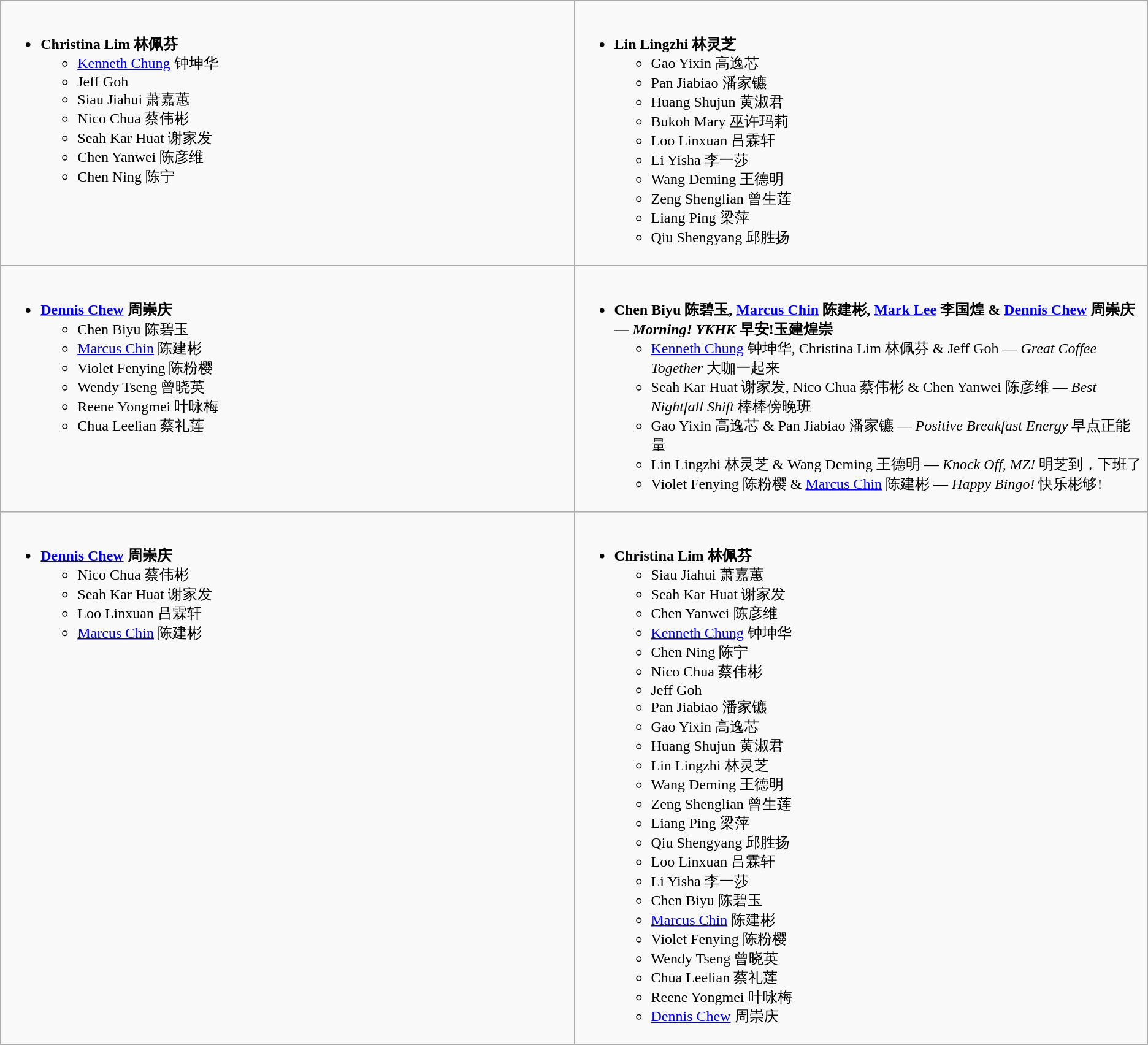<table class=wikitable>
<tr>
<td valign="top" width="50%"><br><ul><li><strong>Christina Lim 林佩芬</strong><ul><li><a href='#'>Kenneth Chung</a> 钟坤华</li><li>Jeff Goh</li><li>Siau Jiahui 萧嘉蕙</li><li>Nico Chua 蔡伟彬</li><li>Seah Kar Huat 谢家发</li><li>Chen Yanwei 陈彦维</li><li>Chen Ning 陈宁</li></ul></li></ul></td>
<td valign="top" width="50%"><br><ul><li><strong>Lin Lingzhi 林灵芝</strong><ul><li>Gao Yixin 高逸芯</li><li>Pan Jiabiao 潘家镳</li><li>Huang Shujun 黄淑君</li><li>Bukoh Mary 巫许玛莉</li><li>Loo Linxuan 吕霖轩</li><li>Li Yisha 李一莎</li><li>Wang Deming 王德明</li><li>Zeng Shenglian 曾生莲</li><li>Liang Ping 梁萍</li><li>Qiu Shengyang 邱胜扬</li></ul></li></ul></td>
</tr>
<tr>
<td valign="top" width="50%"><br><ul><li><strong><a href='#'>Dennis Chew</a> 周崇庆</strong><ul><li>Chen Biyu 陈碧玉</li><li><a href='#'>Marcus Chin</a> 陈建彬</li><li>Violet Fenying 陈粉樱</li><li>Wendy Tseng 曾晓英</li><li>Reene Yongmei 叶咏梅</li><li>Chua Leelian 蔡礼莲</li></ul></li></ul></td>
<td valign="top" width="50%"><br><div></div><ul><li><strong>Chen Biyu 陈碧玉, <a href='#'>Marcus Chin</a> 陈建彬, <a href='#'>Mark Lee</a> 李国煌 & <a href='#'>Dennis Chew</a> 周崇庆 — <em>Morning! YKHK</em> 早安!玉建煌崇</strong><ul><li><a href='#'>Kenneth Chung</a> 钟坤华, Christina Lim 林佩芬 & Jeff Goh — <em>Great Coffee Together</em> 大咖一起来</li><li>Seah Kar Huat 谢家发, Nico Chua 蔡伟彬 & Chen Yanwei 陈彦维 — <em>Best Nightfall Shift</em> 棒棒傍晚班</li><li>Gao Yixin 高逸芯 & Pan Jiabiao 潘家镳 — <em>Positive Breakfast Energy</em> 早点正能量</li><li>Lin Lingzhi 林灵芝 & Wang Deming 王德明 — <em>Knock Off, MZ!</em> 明芝到，下班了</li><li>Violet Fenying 陈粉樱 & <a href='#'>Marcus Chin</a> 陈建彬 — <em>Happy Bingo!</em> 快乐彬够!</li></ul></li></ul></td>
</tr>
<tr>
<td valign="top" width="50%"><br><div></div><ul><li><strong><a href='#'>Dennis Chew</a> 周崇庆</strong><ul><li>Nico Chua 蔡伟彬</li><li>Seah Kar Huat 谢家发</li><li>Loo Linxuan 吕霖轩</li><li><a href='#'>Marcus Chin</a> 陈建彬</li></ul></li></ul></td>
<td valign="top" width="50%"><br><div></div><ul><li><strong>Christina Lim 林佩芬</strong><ul><li>Siau Jiahui 萧嘉蕙</li><li>Seah Kar Huat 谢家发</li><li>Chen Yanwei 陈彦维</li><li><a href='#'>Kenneth Chung</a> 钟坤华</li><li>Chen Ning 陈宁</li><li>Nico Chua 蔡伟彬</li><li>Jeff Goh</li><li>Pan Jiabiao 潘家镳</li><li>Gao Yixin 高逸芯</li><li>Huang Shujun 黄淑君</li><li>Lin Lingzhi 林灵芝</li><li>Wang Deming 王德明</li><li>Zeng Shenglian 曾生莲</li><li>Liang Ping 梁萍</li><li>Qiu Shengyang 邱胜扬</li><li>Loo Linxuan 吕霖轩</li><li>Li Yisha 李一莎</li><li>Chen Biyu 陈碧玉</li><li><a href='#'>Marcus Chin</a> 陈建彬</li><li>Violet Fenying 陈粉樱</li><li>Wendy Tseng 曾晓英</li><li>Chua Leelian 蔡礼莲</li><li>Reene Yongmei 叶咏梅</li><li><a href='#'>Dennis Chew</a> 周崇庆</li></ul></li></ul></td>
</tr>
<tr>
</tr>
</table>
